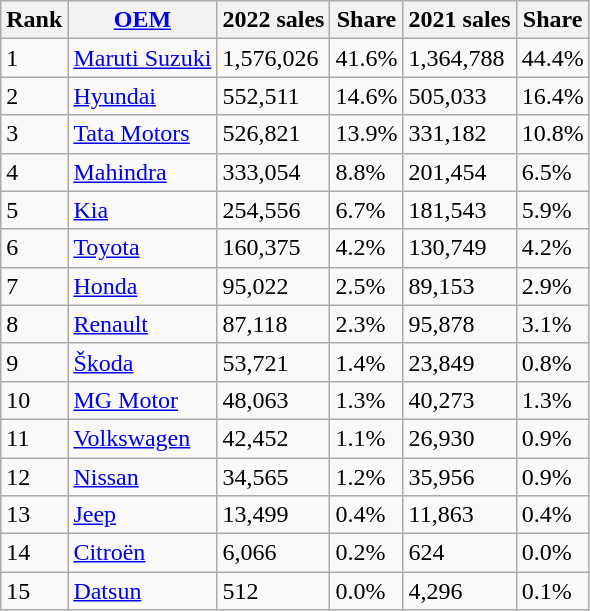<table class="wikitable">
<tr>
<th>Rank</th>
<th><a href='#'>OEM</a></th>
<th>2022 sales</th>
<th>Share</th>
<th>2021 sales</th>
<th>Share</th>
</tr>
<tr>
<td>1</td>
<td><a href='#'>Maruti Suzuki</a></td>
<td> 1,576,026</td>
<td> 41.6%</td>
<td>1,364,788</td>
<td>44.4%</td>
</tr>
<tr>
<td>2</td>
<td><a href='#'>Hyundai</a></td>
<td> 552,511</td>
<td> 14.6%</td>
<td>505,033</td>
<td>16.4%</td>
</tr>
<tr>
<td>3</td>
<td><a href='#'>Tata Motors</a></td>
<td> 526,821</td>
<td> 13.9%</td>
<td>331,182</td>
<td>10.8%</td>
</tr>
<tr>
<td>4</td>
<td><a href='#'>Mahindra</a></td>
<td> 333,054</td>
<td> 8.8%</td>
<td>201,454</td>
<td>6.5%</td>
</tr>
<tr>
<td>5</td>
<td><a href='#'>Kia</a></td>
<td> 254,556</td>
<td> 6.7%</td>
<td>181,543</td>
<td>5.9%</td>
</tr>
<tr>
<td>6</td>
<td><a href='#'>Toyota</a></td>
<td> 160,375</td>
<td> 4.2%</td>
<td>130,749</td>
<td>4.2%</td>
</tr>
<tr>
<td>7</td>
<td><a href='#'>Honda</a></td>
<td> 95,022</td>
<td> 2.5%</td>
<td>89,153</td>
<td>2.9%</td>
</tr>
<tr>
<td>8</td>
<td><a href='#'>Renault</a></td>
<td> 87,118</td>
<td> 2.3%</td>
<td>95,878</td>
<td>3.1%</td>
</tr>
<tr>
<td>9</td>
<td><a href='#'>Škoda</a></td>
<td> 53,721</td>
<td> 1.4%</td>
<td>23,849</td>
<td>0.8%</td>
</tr>
<tr>
<td>10</td>
<td><a href='#'>MG Motor</a></td>
<td> 48,063</td>
<td> 1.3%</td>
<td>40,273</td>
<td>1.3%</td>
</tr>
<tr>
<td>11</td>
<td><a href='#'>Volkswagen</a></td>
<td> 42,452</td>
<td> 1.1%</td>
<td>26,930</td>
<td>0.9%</td>
</tr>
<tr>
<td>12</td>
<td><a href='#'>Nissan</a></td>
<td> 34,565</td>
<td> 1.2%</td>
<td>35,956</td>
<td>0.9%</td>
</tr>
<tr>
<td>13</td>
<td><a href='#'>Jeep</a></td>
<td> 13,499</td>
<td> 0.4%</td>
<td>11,863</td>
<td>0.4%</td>
</tr>
<tr>
<td>14</td>
<td><a href='#'>Citroën</a></td>
<td> 6,066</td>
<td> 0.2%</td>
<td>624</td>
<td>0.0%</td>
</tr>
<tr>
<td>15</td>
<td><a href='#'>Datsun</a></td>
<td> 512</td>
<td> 0.0%</td>
<td>4,296</td>
<td>0.1%</td>
</tr>
</table>
